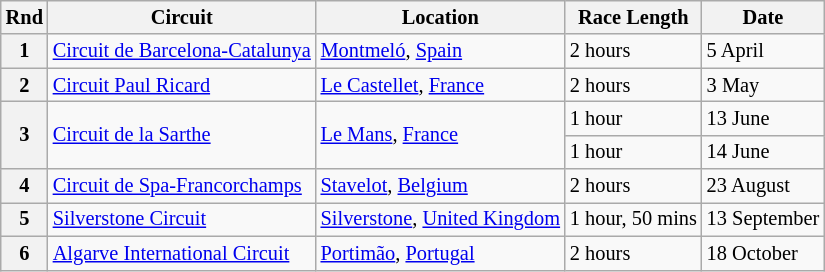<table class="wikitable" style="font-size: 85%;">
<tr>
<th>Rnd</th>
<th>Circuit</th>
<th>Location</th>
<th>Race Length</th>
<th>Date</th>
</tr>
<tr>
<th>1</th>
<td> <a href='#'>Circuit de Barcelona-Catalunya</a></td>
<td><a href='#'>Montmeló</a>, <a href='#'>Spain</a></td>
<td>2 hours</td>
<td>5 April</td>
</tr>
<tr>
<th>2</th>
<td> <a href='#'>Circuit Paul Ricard</a></td>
<td><a href='#'>Le Castellet</a>, <a href='#'>France</a></td>
<td>2 hours</td>
<td>3 May</td>
</tr>
<tr>
<th rowspan=2>3</th>
<td rowspan=2> <a href='#'>Circuit de la Sarthe</a></td>
<td rowspan=2><a href='#'>Le Mans</a>, <a href='#'>France</a></td>
<td>1 hour</td>
<td>13 June</td>
</tr>
<tr>
<td>1 hour</td>
<td>14 June</td>
</tr>
<tr>
<th>4</th>
<td> <a href='#'>Circuit de Spa-Francorchamps</a></td>
<td><a href='#'>Stavelot</a>, <a href='#'>Belgium</a></td>
<td>2 hours</td>
<td>23 August</td>
</tr>
<tr>
<th>5</th>
<td> <a href='#'>Silverstone Circuit</a></td>
<td><a href='#'>Silverstone</a>, <a href='#'>United Kingdom</a></td>
<td>1 hour, 50 mins</td>
<td>13 September</td>
</tr>
<tr>
<th>6</th>
<td> <a href='#'>Algarve International Circuit</a></td>
<td><a href='#'>Portimão</a>, <a href='#'>Portugal</a></td>
<td>2 hours</td>
<td>18 October</td>
</tr>
</table>
